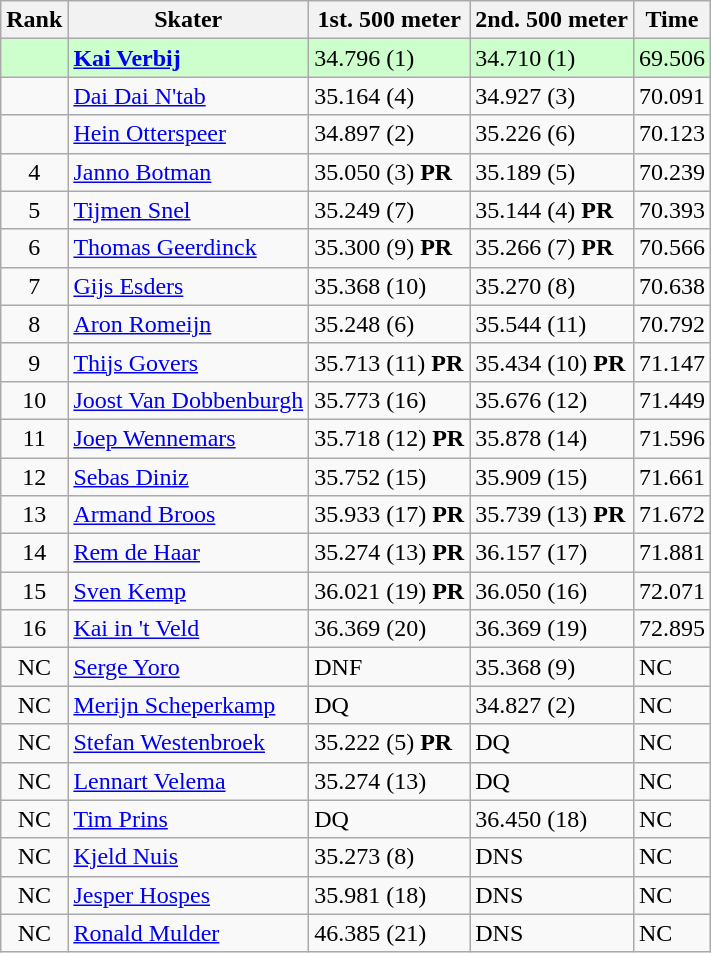<table class="wikitable">
<tr>
<th>Rank</th>
<th>Skater</th>
<th>1st. 500 meter</th>
<th>2nd. 500 meter</th>
<th>Time</th>
</tr>
<tr bgcolor=ccffcc>
<td align="center"></td>
<td><strong><a href='#'>Kai Verbij</a></strong></td>
<td>34.796 (1)</td>
<td>34.710 (1)</td>
<td>69.506</td>
</tr>
<tr>
<td align="center"></td>
<td><a href='#'>Dai Dai N'tab</a></td>
<td>35.164 (4)</td>
<td>34.927 (3)</td>
<td>70.091</td>
</tr>
<tr>
<td align="center"></td>
<td><a href='#'>Hein Otterspeer</a></td>
<td>34.897 (2)</td>
<td>35.226 (6)</td>
<td>70.123</td>
</tr>
<tr>
<td align="center">4</td>
<td><a href='#'>Janno Botman</a></td>
<td>35.050 (3) <strong>PR</strong></td>
<td>35.189 (5)</td>
<td>70.239</td>
</tr>
<tr>
<td align="center">5</td>
<td><a href='#'>Tijmen Snel</a></td>
<td>35.249 (7)</td>
<td>35.144 (4) <strong>PR</strong></td>
<td>70.393</td>
</tr>
<tr>
<td align="center">6</td>
<td><a href='#'>Thomas Geerdinck</a></td>
<td>35.300 (9) <strong>PR</strong></td>
<td>35.266 (7) <strong>PR</strong></td>
<td>70.566</td>
</tr>
<tr>
<td align="center">7</td>
<td><a href='#'>Gijs Esders</a></td>
<td>35.368 (10)</td>
<td>35.270 (8)</td>
<td>70.638</td>
</tr>
<tr>
<td align="center">8</td>
<td><a href='#'>Aron Romeijn</a></td>
<td>35.248 (6)</td>
<td>35.544 (11)</td>
<td>70.792</td>
</tr>
<tr>
<td align="center">9</td>
<td><a href='#'>Thijs Govers</a></td>
<td>35.713 (11) <strong>PR</strong></td>
<td>35.434 (10) <strong>PR</strong></td>
<td>71.147</td>
</tr>
<tr>
<td align="center">10</td>
<td><a href='#'>Joost Van Dobbenburgh</a></td>
<td>35.773 (16)</td>
<td>35.676 (12)</td>
<td>71.449</td>
</tr>
<tr>
<td align="center">11</td>
<td><a href='#'>Joep Wennemars</a></td>
<td>35.718 (12) <strong>PR</strong></td>
<td>35.878 (14)</td>
<td>71.596</td>
</tr>
<tr>
<td align="center">12</td>
<td><a href='#'>Sebas Diniz</a></td>
<td>35.752 (15)</td>
<td>35.909 (15)</td>
<td>71.661</td>
</tr>
<tr>
<td align="center">13</td>
<td><a href='#'>Armand Broos</a></td>
<td>35.933 (17) <strong>PR</strong></td>
<td>35.739 (13) <strong>PR</strong></td>
<td>71.672</td>
</tr>
<tr>
<td align="center">14</td>
<td><a href='#'>Rem de Haar</a></td>
<td>35.274 (13) <strong>PR</strong></td>
<td>36.157 (17)</td>
<td>71.881</td>
</tr>
<tr>
<td align="center">15</td>
<td><a href='#'>Sven Kemp</a></td>
<td>36.021 (19) <strong>PR</strong></td>
<td>36.050 (16)</td>
<td>72.071</td>
</tr>
<tr>
<td align="center">16</td>
<td><a href='#'>Kai in 't Veld</a></td>
<td>36.369 (20)</td>
<td>36.369 (19)</td>
<td>72.895</td>
</tr>
<tr>
<td align="center">NC</td>
<td><a href='#'>Serge Yoro</a></td>
<td>DNF</td>
<td>35.368 (9)</td>
<td>NC</td>
</tr>
<tr>
<td align="center">NC</td>
<td><a href='#'>Merijn Scheperkamp</a></td>
<td>DQ</td>
<td>34.827 (2)</td>
<td>NC</td>
</tr>
<tr>
<td align="center">NC</td>
<td><a href='#'>Stefan Westenbroek</a></td>
<td>35.222 (5) <strong>PR</strong></td>
<td>DQ</td>
<td>NC</td>
</tr>
<tr>
<td align="center">NC</td>
<td><a href='#'>Lennart Velema</a></td>
<td>35.274 (13)</td>
<td>DQ</td>
<td>NC</td>
</tr>
<tr>
<td align="center">NC</td>
<td><a href='#'>Tim Prins</a></td>
<td>DQ</td>
<td>36.450 (18)</td>
<td>NC</td>
</tr>
<tr>
<td align="center">NC</td>
<td><a href='#'>Kjeld Nuis</a></td>
<td>35.273 (8)</td>
<td>DNS</td>
<td>NC</td>
</tr>
<tr>
<td align="center">NC</td>
<td><a href='#'>Jesper Hospes</a></td>
<td>35.981 (18)</td>
<td>DNS</td>
<td>NC</td>
</tr>
<tr>
<td align="center">NC</td>
<td><a href='#'>Ronald Mulder</a></td>
<td>46.385 (21)</td>
<td>DNS</td>
<td>NC</td>
</tr>
</table>
